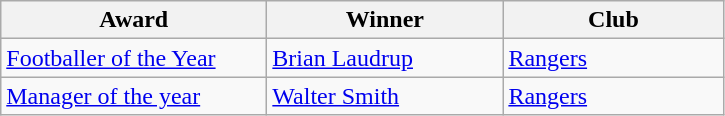<table class="wikitable">
<tr>
<th width=170>Award</th>
<th width=150>Winner</th>
<th width=140>Club</th>
</tr>
<tr>
<td><a href='#'>Footballer of the Year</a></td>
<td> <a href='#'>Brian Laudrup</a></td>
<td><a href='#'>Rangers</a></td>
</tr>
<tr>
<td><a href='#'>Manager of the year</a></td>
<td> <a href='#'>Walter Smith</a></td>
<td><a href='#'>Rangers</a></td>
</tr>
</table>
